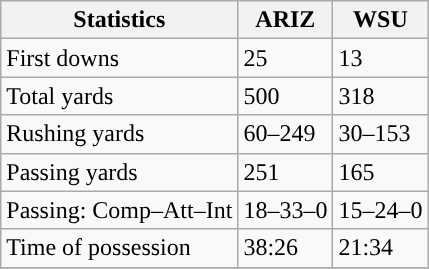<table class="wikitable" style="float: left;">
<tr>
<th>Statistics</th>
<th>ARIZ</th>
<th>WSU</th>
</tr>
<tr>
<td>First downs</td>
<td>25</td>
<td>13</td>
</tr>
<tr>
<td>Total yards</td>
<td>500</td>
<td>318</td>
</tr>
<tr>
<td>Rushing yards</td>
<td>60–249</td>
<td>30–153</td>
</tr>
<tr>
<td>Passing yards</td>
<td>251</td>
<td>165</td>
</tr>
<tr>
<td>Passing: Comp–Att–Int</td>
<td>18–33–0</td>
<td>15–24–0</td>
</tr>
<tr>
<td>Time of possession</td>
<td>38:26</td>
<td>21:34</td>
</tr>
<tr>
</tr>
</table>
